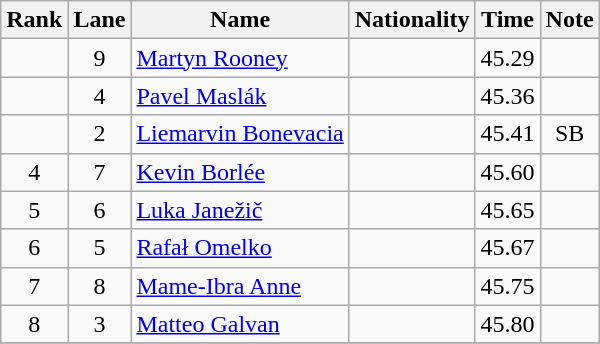<table class="wikitable sortable" style="text-align:center">
<tr>
<th>Rank</th>
<th>Lane</th>
<th>Name</th>
<th>Nationality</th>
<th>Time</th>
<th>Note</th>
</tr>
<tr>
<td></td>
<td>9</td>
<td align=left><a href='#'>Martyn Rooney</a></td>
<td align=left></td>
<td>45.29</td>
<td></td>
</tr>
<tr>
<td></td>
<td>4</td>
<td align=left><a href='#'>Pavel Maslák</a></td>
<td align=left></td>
<td>45.36</td>
<td></td>
</tr>
<tr>
<td></td>
<td>2</td>
<td align=left><a href='#'>Liemarvin Bonevacia</a></td>
<td align=left></td>
<td>45.41</td>
<td>SB</td>
</tr>
<tr>
<td>4</td>
<td>7</td>
<td align=left><a href='#'>Kevin Borlée</a></td>
<td align=left></td>
<td>45.60</td>
<td></td>
</tr>
<tr>
<td>5</td>
<td>6</td>
<td align=left><a href='#'>Luka Janežič</a></td>
<td align=left></td>
<td>45.65</td>
<td></td>
</tr>
<tr>
<td>6</td>
<td>5</td>
<td align=left><a href='#'>Rafał Omelko</a></td>
<td align=left></td>
<td>45.67</td>
<td></td>
</tr>
<tr>
<td>7</td>
<td>8</td>
<td align=left><a href='#'>Mame-Ibra Anne</a></td>
<td align=left></td>
<td>45.75</td>
<td></td>
</tr>
<tr>
<td>8</td>
<td>3</td>
<td align=left><a href='#'>Matteo Galvan</a></td>
<td align=left></td>
<td>45.80</td>
<td></td>
</tr>
<tr>
</tr>
</table>
